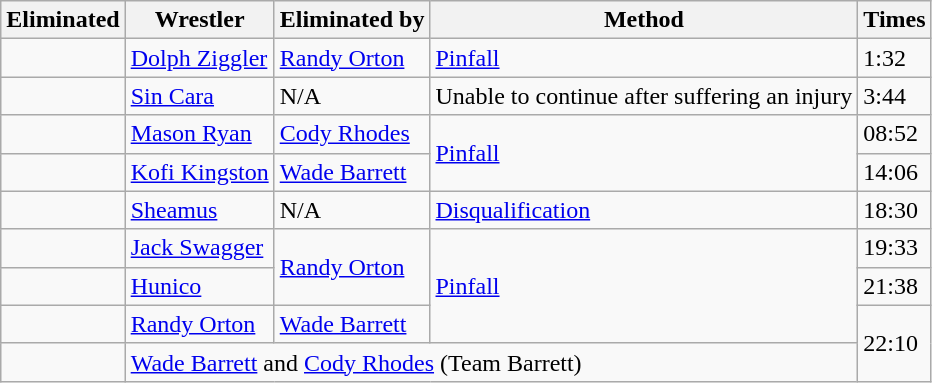<table class="wikitable sortable">
<tr>
<th>Eliminated</th>
<th>Wrestler</th>
<th>Eliminated by</th>
<th>Method</th>
<th>Times</th>
</tr>
<tr>
<td></td>
<td><a href='#'>Dolph Ziggler</a></td>
<td><a href='#'>Randy Orton</a></td>
<td><a href='#'>Pinfall</a></td>
<td>1:32</td>
</tr>
<tr>
<td></td>
<td><a href='#'>Sin Cara</a></td>
<td>N/A</td>
<td>Unable to continue after suffering an injury</td>
<td>3:44</td>
</tr>
<tr>
<td></td>
<td><a href='#'>Mason Ryan</a></td>
<td><a href='#'>Cody Rhodes</a></td>
<td rowspan=2><a href='#'>Pinfall</a></td>
<td>08:52</td>
</tr>
<tr>
<td></td>
<td><a href='#'>Kofi Kingston</a></td>
<td><a href='#'>Wade Barrett</a></td>
<td>14:06</td>
</tr>
<tr>
<td></td>
<td><a href='#'>Sheamus</a></td>
<td>N/A</td>
<td><a href='#'>Disqualification</a></td>
<td>18:30</td>
</tr>
<tr>
<td></td>
<td><a href='#'>Jack Swagger</a></td>
<td rowspan=2><a href='#'>Randy Orton</a></td>
<td rowspan=3><a href='#'>Pinfall</a></td>
<td>19:33</td>
</tr>
<tr>
<td></td>
<td><a href='#'>Hunico</a></td>
<td>21:38</td>
</tr>
<tr>
<td></td>
<td><a href='#'>Randy Orton</a></td>
<td><a href='#'>Wade Barrett</a></td>
<td rowspan=2>22:10</td>
</tr>
<tr>
<td></td>
<td colspan="4"><a href='#'>Wade Barrett</a> and <a href='#'>Cody Rhodes</a> (Team Barrett)</td>
</tr>
</table>
